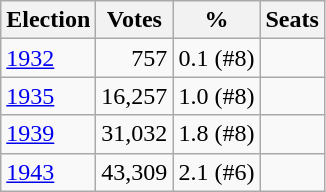<table class="wikitable sortable">
<tr>
<th>Election</th>
<th>Votes</th>
<th>%</th>
<th>Seats</th>
</tr>
<tr>
<td><a href='#'>1932</a></td>
<td align=right>757</td>
<td align=right>0.1 (#8)</td>
<td align=left></td>
</tr>
<tr>
<td><a href='#'>1935</a></td>
<td align=right>16,257</td>
<td align=right>1.0 (#8)</td>
<td align=left></td>
</tr>
<tr>
<td><a href='#'>1939</a></td>
<td align=right>31,032</td>
<td align=right>1.8 (#8)</td>
<td align=left></td>
</tr>
<tr>
<td><a href='#'>1943</a></td>
<td align=right>43,309</td>
<td align=right>2.1 (#6)</td>
<td align=left></td>
</tr>
</table>
